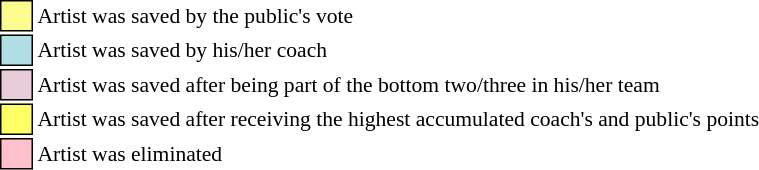<table class="toccolours" style="font-size: 90%; white-space: nowrap;">
<tr>
<td style="background:#fdfc8f; border: 1px solid black">     </td>
<td>Artist was saved by the public's vote</td>
</tr>
<tr>
<td style="background:#B0E0E6; border: 1px solid black">     </td>
<td>Artist was saved by his/her coach</td>
</tr>
<tr>
<td style="background:#E8CCD7; border: 1px solid black">     </td>
<td>Artist was saved after being part of the bottom two/three in his/her team</td>
</tr>
<tr>
<td style="background:#FFFF66; border: 1px solid black">     </td>
<td>Artist was saved after receiving the highest accumulated coach's and public's points</td>
</tr>
<tr>
<td style="background:pink; border: 1px solid black">     </td>
<td>Artist was eliminated</td>
</tr>
<tr>
</tr>
</table>
